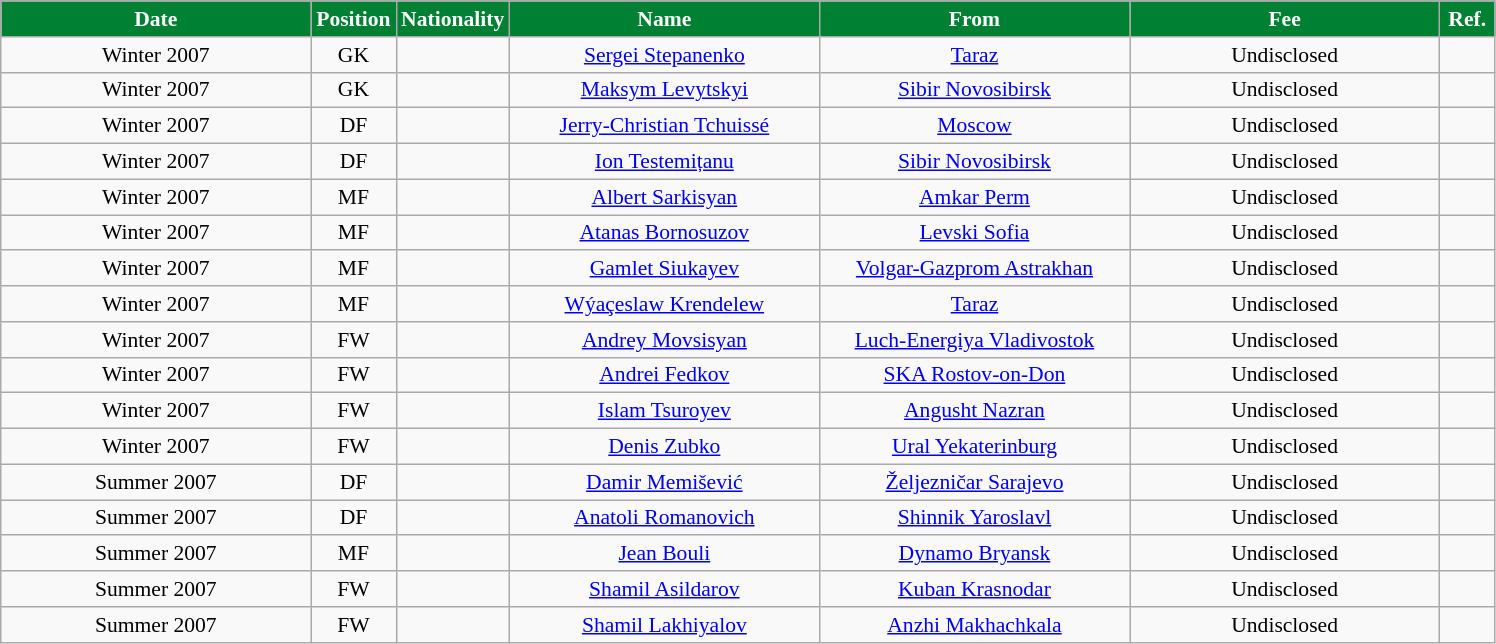<table class="wikitable"  style="text-align:center; font-size:90%; ">
<tr>
<th style="background:#008033; color:white; width:200px;">Date</th>
<th style="background:#008033; color:white; width:50px;">Position</th>
<th style="background:#008033; color:white; width:50x;">Nationality</th>
<th style="background:#008033; color:white; width:200px;">Name</th>
<th style="background:#008033; color:white; width:200px;">From</th>
<th style="background:#008033; color:white; width:200px;">Fee</th>
<th style="background:#008033; color:white; width:30px;">Ref.</th>
</tr>
<tr>
<td>Winter 2007</td>
<td>GK</td>
<td></td>
<td><a href='#'>Sergei Stepanenko</a></td>
<td><a href='#'>Taraz</a></td>
<td>Undisclosed</td>
<td></td>
</tr>
<tr>
<td>Winter 2007</td>
<td>GK</td>
<td></td>
<td><a href='#'>Maksym Levytskyi</a></td>
<td><a href='#'>Sibir Novosibirsk</a></td>
<td>Undisclosed</td>
<td></td>
</tr>
<tr>
<td>Winter 2007</td>
<td>DF</td>
<td></td>
<td><a href='#'>Jerry-Christian Tchuissé</a></td>
<td><a href='#'>Moscow</a></td>
<td>Undisclosed</td>
<td></td>
</tr>
<tr>
<td>Winter 2007</td>
<td>DF</td>
<td></td>
<td><a href='#'>Ion Testemițanu</a></td>
<td><a href='#'>Sibir Novosibirsk</a></td>
<td>Undisclosed</td>
<td></td>
</tr>
<tr>
<td>Winter 2007</td>
<td>MF</td>
<td></td>
<td><a href='#'>Albert Sarkisyan</a></td>
<td><a href='#'>Amkar Perm</a></td>
<td>Undisclosed</td>
<td></td>
</tr>
<tr>
<td>Winter 2007</td>
<td>MF</td>
<td></td>
<td><a href='#'>Atanas Bornosuzov</a></td>
<td><a href='#'>Levski Sofia</a></td>
<td>Undisclosed</td>
<td></td>
</tr>
<tr>
<td>Winter 2007</td>
<td>MF</td>
<td></td>
<td><a href='#'>Gamlet Siukayev</a></td>
<td><a href='#'>Volgar-Gazprom Astrakhan</a></td>
<td>Undisclosed</td>
<td></td>
</tr>
<tr>
<td>Winter 2007</td>
<td>MF</td>
<td></td>
<td><a href='#'>Wýaçeslaw Krendelew</a></td>
<td><a href='#'>Taraz</a></td>
<td>Undisclosed</td>
<td></td>
</tr>
<tr>
<td>Winter 2007</td>
<td>FW</td>
<td></td>
<td><a href='#'>Andrey Movsisyan</a></td>
<td><a href='#'>Luch-Energiya Vladivostok</a></td>
<td>Undisclosed</td>
<td></td>
</tr>
<tr>
<td>Winter 2007</td>
<td>FW</td>
<td></td>
<td><a href='#'>Andrei Fedkov</a></td>
<td><a href='#'>SKA Rostov-on-Don</a></td>
<td>Undisclosed</td>
<td></td>
</tr>
<tr>
<td>Winter 2007</td>
<td>FW</td>
<td></td>
<td><a href='#'>Islam Tsuroyev</a></td>
<td><a href='#'>Angusht Nazran</a></td>
<td>Undisclosed</td>
<td></td>
</tr>
<tr>
<td>Winter 2007</td>
<td>FW</td>
<td></td>
<td><a href='#'>Denis Zubko</a></td>
<td><a href='#'>Ural Yekaterinburg</a></td>
<td>Undisclosed</td>
<td></td>
</tr>
<tr>
<td>Summer 2007</td>
<td>DF</td>
<td></td>
<td><a href='#'>Damir Memišević</a></td>
<td><a href='#'>Željezničar Sarajevo</a></td>
<td>Undisclosed</td>
<td></td>
</tr>
<tr>
<td>Summer 2007</td>
<td>DF</td>
<td></td>
<td><a href='#'>Anatoli Romanovich</a></td>
<td><a href='#'>Shinnik Yaroslavl</a></td>
<td>Undisclosed</td>
<td></td>
</tr>
<tr>
<td>Summer 2007</td>
<td>MF</td>
<td></td>
<td><a href='#'>Jean Bouli</a></td>
<td><a href='#'>Dynamo Bryansk</a></td>
<td>Undisclosed</td>
<td></td>
</tr>
<tr>
<td>Summer 2007</td>
<td>FW</td>
<td></td>
<td><a href='#'>Shamil Asildarov</a></td>
<td><a href='#'>Kuban Krasnodar</a></td>
<td>Undisclosed</td>
<td></td>
</tr>
<tr>
<td>Summer 2007</td>
<td>FW</td>
<td></td>
<td><a href='#'>Shamil Lakhiyalov</a></td>
<td><a href='#'>Anzhi Makhachkala</a></td>
<td>Undisclosed</td>
<td></td>
</tr>
</table>
